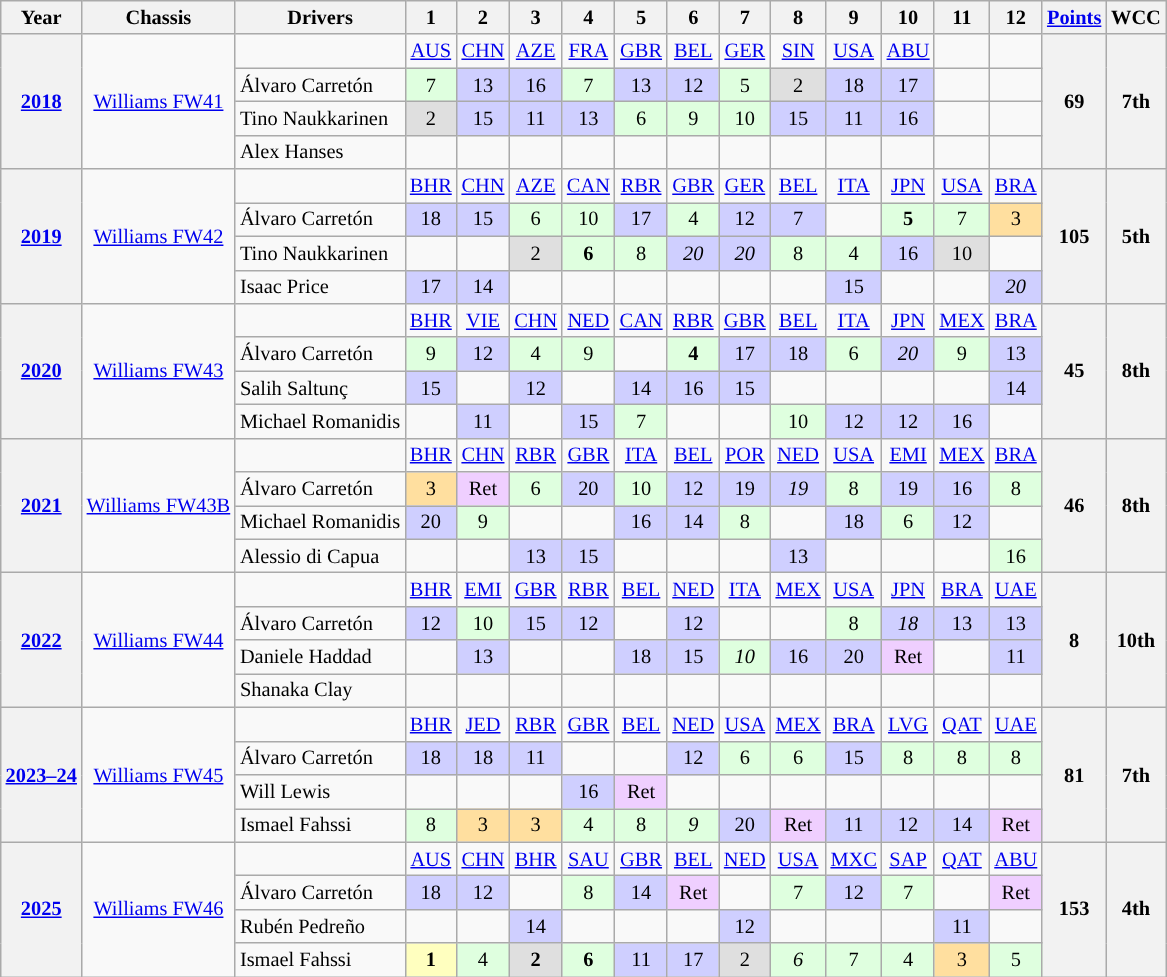<table class="wikitable" style="text-align:center; font-size:85%">
<tr>
<th>Year</th>
<th>Chassis</th>
<th>Drivers</th>
<th>1</th>
<th>2</th>
<th>3</th>
<th>4</th>
<th>5</th>
<th>6</th>
<th>7</th>
<th>8</th>
<th>9</th>
<th>10</th>
<th>11</th>
<th>12</th>
<th><a href='#'>Points</a></th>
<th>WCC</th>
</tr>
<tr>
<th rowspan="4"><a href='#'>2018</a></th>
<td rowspan="4"><a href='#'>Williams FW41</a></td>
<td></td>
<td><a href='#'>AUS</a></td>
<td><a href='#'>CHN</a></td>
<td><a href='#'>AZE</a></td>
<td><a href='#'>FRA</a></td>
<td><a href='#'>GBR</a></td>
<td><a href='#'>BEL</a></td>
<td><a href='#'>GER</a></td>
<td><a href='#'>SIN</a></td>
<td><a href='#'>USA</a></td>
<td><a href='#'>ABU</a></td>
<td></td>
<td></td>
<th rowspan="4" style="background:#;">69</th>
<th rowspan="4" style="background:#;">7th</th>
</tr>
<tr>
<td align="left"> Álvaro Carretón</td>
<td style="background: #DFFFDF">7</td>
<td style="background: #CFCFFF">13</td>
<td style="background: #CFCFFF">16</td>
<td style="background: #DFFFDF">7</td>
<td style="background: #CFCFFF">13</td>
<td style="background: #CFCFFF">12</td>
<td style="background: #DFFFDF">5</td>
<td style="background: #DFDFDF">2</td>
<td style="background: #CFCFFF">18</td>
<td style="background: #CFCFFF">17</td>
<td></td>
<td></td>
</tr>
<tr>
<td align="left"> Tino Naukkarinen</td>
<td style="background: #DFDFDF">2</td>
<td style="background: #CFCFFF">15</td>
<td style="background: #CFCFFF">11</td>
<td style="background: #CFCFFF">13</td>
<td style="background: #DFFFDF">6</td>
<td style="background: #DFFFDF">9</td>
<td style="background: #DFFFDF">10</td>
<td style="background: #CFCFFF">15</td>
<td style="background: #CFCFFF">11</td>
<td style="background: #CFCFFF">16</td>
<td></td>
<td></td>
</tr>
<tr>
<td align="left"> Alex Hanses</td>
<td style="background:"></td>
<td style="background:"></td>
<td style="background:"></td>
<td style="background:"></td>
<td style="background:"></td>
<td style="background:"></td>
<td style="background:"></td>
<td style="background:"></td>
<td style="background:"></td>
<td style="background:"></td>
<td></td>
<td></td>
</tr>
<tr>
<th rowspan="4"><a href='#'>2019</a></th>
<td rowspan="4"><a href='#'>Williams FW42</a></td>
<td></td>
<td><a href='#'>BHR</a></td>
<td><a href='#'>CHN</a></td>
<td><a href='#'>AZE</a></td>
<td><a href='#'>CAN</a></td>
<td><a href='#'>RBR</a></td>
<td><a href='#'>GBR</a></td>
<td><a href='#'>GER</a></td>
<td><a href='#'>BEL</a></td>
<td><a href='#'>ITA</a></td>
<td><a href='#'>JPN</a></td>
<td><a href='#'>USA</a></td>
<td><a href='#'>BRA</a></td>
<th rowspan="4" style="background:#;">105</th>
<th rowspan="4" style="background:#;">5th</th>
</tr>
<tr>
<td align="left"> Álvaro Carretón</td>
<td style="background: #CFCFFF">18</td>
<td style="background: #CFCFFF">15</td>
<td style="background: #DFFFDF">6</td>
<td style="background: #DFFFDF">10</td>
<td style="background: #CFCFFF">17</td>
<td style="background: #DFFFDF">4</td>
<td style="background: #CFCFFF">12</td>
<td style="background: #CFCFFF">7</td>
<td style="background:"></td>
<td style="background: #DFFFDF"><strong>5</strong></td>
<td style="background: #DFFFDF">7</td>
<td style="background: #FFDF9F">3</td>
</tr>
<tr>
<td align="left"> Tino Naukkarinen</td>
<td style="background:"></td>
<td style="background:"></td>
<td style="background: #DFDFDF">2</td>
<td style="background: #DFFFDF"><strong>6</strong></td>
<td style="background: #DFFFDF">8</td>
<td style="background: #CFCFFF"><em>20</em></td>
<td style="background: #CFCFFF"><em>20</em></td>
<td style="background: #DFFFDF">8</td>
<td style="background: #DFFFDF">4</td>
<td style="background: #CFCFFF">16</td>
<td style="background: #DFDFDF">10</td>
<td style="background:"></td>
</tr>
<tr>
<td align="left"> Isaac Price</td>
<td style="background: #CFCFFF">17</td>
<td style="background: #CFCFFF">14</td>
<td></td>
<td></td>
<td></td>
<td></td>
<td></td>
<td></td>
<td style="background: #CFCFFF">15</td>
<td></td>
<td></td>
<td style="background: #CFCFFF"><em>20</em></td>
</tr>
<tr>
<th rowspan="4"><a href='#'>2020</a></th>
<td rowspan="4"><a href='#'>Williams FW43</a></td>
<td></td>
<td><a href='#'>BHR</a></td>
<td><a href='#'>VIE</a></td>
<td><a href='#'>CHN</a></td>
<td><a href='#'>NED</a></td>
<td><a href='#'>CAN</a></td>
<td><a href='#'>RBR</a></td>
<td><a href='#'>GBR</a></td>
<td><a href='#'>BEL</a></td>
<td><a href='#'>ITA</a></td>
<td><a href='#'>JPN</a></td>
<td><a href='#'>MEX</a></td>
<td><a href='#'>BRA</a></td>
<th rowspan="4">45</th>
<th rowspan="4">8th</th>
</tr>
<tr>
<td align="left"> Álvaro Carretón</td>
<td style="background: #DFFFDF">9</td>
<td style="background: #CFCFFF">12</td>
<td style="background: #DFFFDF">4</td>
<td style="background: #DFFFDF">9</td>
<td style="background:"></td>
<td style="background: #DFFFDF"><strong>4</strong></td>
<td style="background: #CFCFFF">17</td>
<td style="background: #CFCFFF">18</td>
<td style="background: #DFFFDF">6</td>
<td style="background: #CFCFFF"><em>20</em></td>
<td style="background: #DFFFDF">9</td>
<td style="background: #CFCFFF">13</td>
</tr>
<tr>
<td align="left"> Salih Saltunç</td>
<td style="background: #CFCFFF">15</td>
<td style="background:"></td>
<td style="background: #CFCFFF">12</td>
<td style="background:"></td>
<td style="background: #CFCFFF">14</td>
<td style="background: #CFCFFF">16</td>
<td style="background: #CFCFFF">15</td>
<td style="background:"></td>
<td style="background:"></td>
<td style="background:"></td>
<td style="background:"></td>
<td style="background: #CFCFFF">14</td>
</tr>
<tr>
<td align="left"> Michael Romanidis</td>
<td></td>
<td style="background: #CFCFFF">11</td>
<td></td>
<td style="background: #CFCFFF">15</td>
<td style="background: #DFFFDF">7</td>
<td style="background:"></td>
<td></td>
<td style="background: #DFFFDF">10</td>
<td style="background: #CFCFFF">12</td>
<td style="background: #CFCFFF">12</td>
<td style="background: #CFCFFF">16</td>
<td></td>
</tr>
<tr>
<th rowspan="4"><a href='#'>2021</a></th>
<td rowspan="4"><a href='#'>Williams FW43B</a></td>
<td></td>
<td><a href='#'>BHR</a></td>
<td><a href='#'>CHN</a></td>
<td><a href='#'>RBR</a></td>
<td><a href='#'>GBR</a></td>
<td><a href='#'>ITA</a></td>
<td><a href='#'>BEL</a></td>
<td><a href='#'>POR</a></td>
<td><a href='#'>NED</a></td>
<td><a href='#'>USA</a></td>
<td><a href='#'>EMI</a></td>
<td><a href='#'>MEX</a></td>
<td><a href='#'>BRA</a></td>
<th rowspan="4">46</th>
<th rowspan="4">8th</th>
</tr>
<tr>
<td align="left"> Álvaro Carretón</td>
<td style="background: #FFDF9F">3</td>
<td style="background: #EFCFFF">Ret</td>
<td style="background: #DFFFDF">6</td>
<td style="background: #CFCFFF">20</td>
<td style="background: #DFFFDF">10</td>
<td style="background: #CFCFFF">12</td>
<td style="background: #CFCFFF">19</td>
<td style="background: #CFCFFF"><em>19</em></td>
<td style="background: #DFFFDF">8</td>
<td style="background: #CFCFFF">19</td>
<td style="background: #CFCFFF">16</td>
<td style="background: #DFFFDF">8</td>
</tr>
<tr>
<td align="left"> Michael Romanidis</td>
<td style="background: #CFCFFF">20</td>
<td style="background: #DFFFDF">9</td>
<td style="background:"></td>
<td style="background:"></td>
<td style="background: #CFCFFF">16</td>
<td style="background: #CFCFFF">14</td>
<td style="background: #DFFFDF">8</td>
<td style="background:"></td>
<td style="background: #CFCFFF">18</td>
<td style="background: #DFFFDF">6</td>
<td style="background: #CFCFFF">12</td>
<td style="background:"></td>
</tr>
<tr>
<td align="left"> Alessio di Capua</td>
<td style="background:"></td>
<td style="background:"></td>
<td style="background: #CFCFFF">13</td>
<td style="background: #CFCFFF">15</td>
<td style="background:"></td>
<td style="background:"></td>
<td style="background:"></td>
<td style="background: #CFCFFF">13</td>
<td style="background:"></td>
<td style="background:"></td>
<td style="background:"></td>
<td style="background: #DFFFDF">16</td>
</tr>
<tr>
<th rowspan="4"><a href='#'>2022</a></th>
<td rowspan="4"><a href='#'>Williams FW44</a></td>
<td></td>
<td><a href='#'>BHR</a></td>
<td><a href='#'>EMI</a></td>
<td><a href='#'>GBR</a></td>
<td><a href='#'>RBR</a></td>
<td><a href='#'>BEL</a></td>
<td><a href='#'>NED</a></td>
<td><a href='#'>ITA</a></td>
<td><a href='#'>MEX</a></td>
<td><a href='#'>USA</a></td>
<td><a href='#'>JPN</a></td>
<td><a href='#'>BRA</a></td>
<td><a href='#'>UAE</a></td>
<th rowspan="4" style="background:">8</th>
<th rowspan="4" style="background:">10th</th>
</tr>
<tr>
<td align="left"> Álvaro Carretón</td>
<td style="background: #CFCFFF">12</td>
<td style="background: #DFFFDF">10</td>
<td style="background: #CFCFFF">15</td>
<td style="background: #CFCFFF">12</td>
<td style="background:"></td>
<td style="background: #CFCFFF">12</td>
<td style="background:"></td>
<td style="background:"></td>
<td style="background: #DFFFDF">8</td>
<td style="background: #CFCFFF"><em>18</em></td>
<td style="background: #CFCFFF">13</td>
<td style="background: #CFCFFF">13</td>
</tr>
<tr>
<td align="left"> Daniele Haddad</td>
<td style="background:"></td>
<td style="background: #CFCFFF">13</td>
<td style="background:"></td>
<td style="background:"></td>
<td style="background: #CFCFFF">18</td>
<td style="background: #CFCFFF">15</td>
<td style="background: #DFFFDF"><em>10</em></td>
<td style="background: #CFCFFF">16</td>
<td style="background: #CFCFFF">20</td>
<td style="background: #EFCFFF">Ret</td>
<td style="background:"></td>
<td style="background: #CFCFFF">11</td>
</tr>
<tr>
<td align="left"> Shanaka Clay</td>
<td style="background:"></td>
<td style="background:"></td>
<td style="background:"></td>
<td style="background:"></td>
<td style="background:"></td>
<td style="background:"></td>
<td style="background:"></td>
<td style="background:"></td>
<td style="background:"></td>
<td style="background:"></td>
<td style="background:"></td>
<td style="background:"></td>
</tr>
<tr>
<th rowspan="4"><a href='#'>2023–24</a></th>
<td rowspan="4"><a href='#'>Williams FW45</a></td>
<td></td>
<td><a href='#'>BHR</a></td>
<td><a href='#'>JED</a></td>
<td><a href='#'>RBR</a></td>
<td><a href='#'>GBR</a></td>
<td><a href='#'>BEL</a></td>
<td><a href='#'>NED</a></td>
<td><a href='#'>USA</a></td>
<td><a href='#'>MEX</a></td>
<td><a href='#'>BRA</a></td>
<td><a href='#'>LVG</a></td>
<td><a href='#'>QAT</a></td>
<td><a href='#'>UAE</a></td>
<th rowspan="4" style="background:">81</th>
<th rowspan="4" style="background:">7th</th>
</tr>
<tr>
<td align="left"> Álvaro Carretón</td>
<td style="background: #CFCFFF">18</td>
<td style="background: #CFCFFF">18</td>
<td style="background: #CFCFFF">11</td>
<td style="background:"></td>
<td style="background:"></td>
<td style="background: #CFCFFF">12</td>
<td style="background: #DFFFDF">6</td>
<td style="background: #DFFFDF">6</td>
<td style="background: #CFCFFF">15</td>
<td style="background: #DFFFDF">8</td>
<td style="background: #DFFFDF">8</td>
<td style="background: #DFFFDF">8</td>
</tr>
<tr>
<td align="left"> Will Lewis</td>
<td style="background: #"></td>
<td style="background: #"></td>
<td style="background: #"></td>
<td style="background: #CFCFFF">16</td>
<td style="background: #EFCFFF">Ret</td>
<td style="background: #"></td>
<td style="background: #"></td>
<td style="background: #"></td>
<td style="background: #"></td>
<td style="background: #"></td>
<td style="background: #"></td>
<td style="background: #"></td>
</tr>
<tr>
<td align="left"> Ismael Fahssi</td>
<td style="background: #DFFFDF">8</td>
<td style="background: #FFDF9F">3</td>
<td style="background: #FFDF9F">3</td>
<td style="background: #DFFFDF">4</td>
<td style="background: #DFFFDF">8</td>
<td style="background: #DFFFDF"><em>9</em></td>
<td style="background: #CFCFFF">20</td>
<td style="background: #EFCFFF">Ret</td>
<td style="background: #CFCFFF">11</td>
<td style="background: #CFCFFF">12</td>
<td style="background: #CFCFFF">14</td>
<td style="background: #EFCFFF">Ret</td>
</tr>
<tr>
<th rowspan="4"><a href='#'>2025</a></th>
<td rowspan="4"><a href='#'>Williams FW46</a></td>
<td></td>
<td><a href='#'>AUS</a></td>
<td><a href='#'>CHN</a></td>
<td><a href='#'>BHR</a></td>
<td><a href='#'>SAU</a></td>
<td><a href='#'>GBR</a></td>
<td><a href='#'>BEL</a></td>
<td><a href='#'>NED</a></td>
<td><a href='#'>USA</a></td>
<td><a href='#'>MXC</a></td>
<td><a href='#'>SAP</a></td>
<td><a href='#'>QAT</a></td>
<td><a href='#'>ABU</a></td>
<th rowspan="4" style="background: #">153</th>
<th rowspan="4" style="background: #">4th</th>
</tr>
<tr>
<td align="left"> Álvaro Carretón</td>
<td style="background: #CFCFFF">18</td>
<td style="background: #CFCFFF">12</td>
<td style="background:"></td>
<td style="background: #DFFFDF">8</td>
<td style="background: #CFCFFF">14</td>
<td style="background: #EFCFFF">Ret</td>
<td style="background:"></td>
<td style="background: #DFFFDF">7</td>
<td style="background: #CFCFFF">12</td>
<td style="background: #DFFFDF">7</td>
<td style="background:"></td>
<td style="background: #EFCFFF">Ret</td>
</tr>
<tr>
<td align="left"> Rubén Pedreño</td>
<td style="background: #"></td>
<td style="background: #"></td>
<td style="background: #CFCFFF">14</td>
<td style="background:"></td>
<td style="background:"></td>
<td style="background:"></td>
<td style="background: #CFCFFF">12</td>
<td style="background:"></td>
<td style="background:"></td>
<td style="background:"></td>
<td style="background: #CFCFFF">11</td>
<td style="background:"></td>
</tr>
<tr>
<td align="left"> Ismael Fahssi</td>
<td style="background: #FFFFBF"><strong>1</strong></td>
<td style="background: #DFFFDF">4</td>
<td style="background: #DFDFDF"><strong>2</strong></td>
<td style="background: #DFFFDF"><strong>6</strong></td>
<td style="background: #CFCFFF">11</td>
<td style="background: #CFCFFF">17</td>
<td style="background: #DFDFDF">2</td>
<td style="background: #DFFFDF"><em>6</em></td>
<td style="background: #DFFFDF">7</td>
<td style="background: #DFFFDF">4</td>
<td style="background: #FFDF9F">3</td>
<td style="background: #DFFFDF">5</td>
</tr>
</table>
